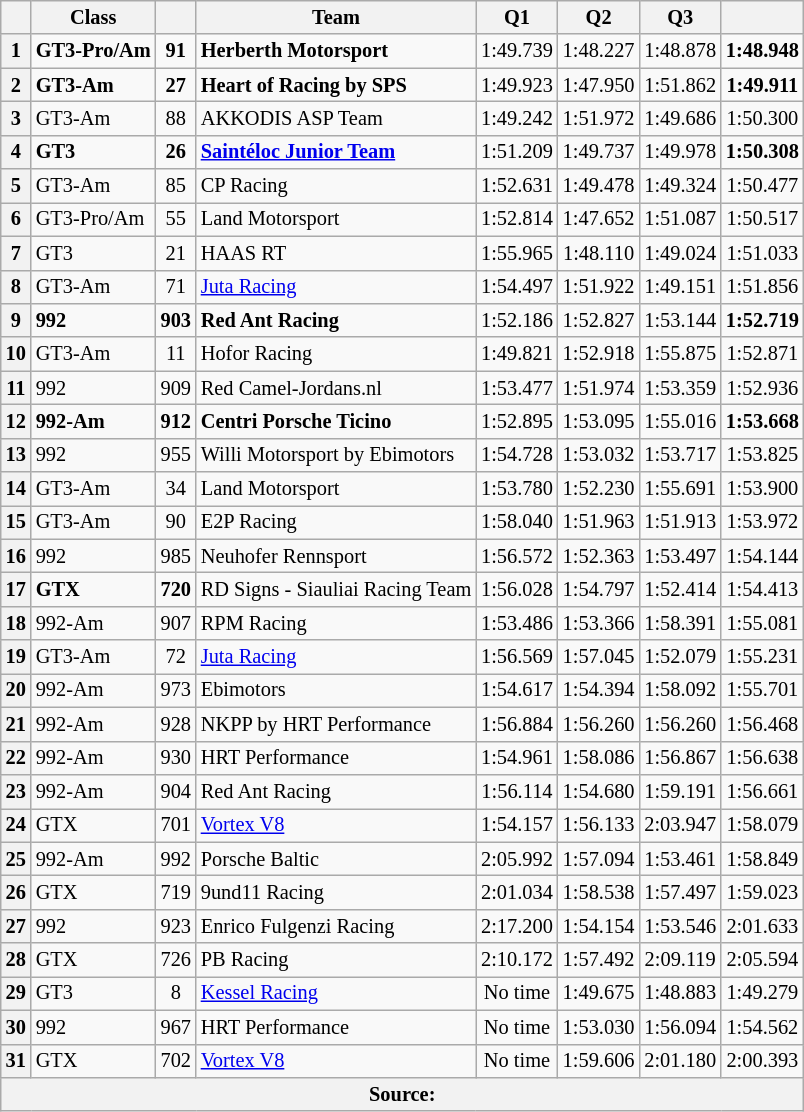<table class="wikitable sortable" style="font-size: 85%;">
<tr>
<th scope="col"></th>
<th scope="col">Class</th>
<th scope="col"></th>
<th scope="col">Team</th>
<th scope="col">Q1</th>
<th scope="col">Q2</th>
<th scope="col">Q3</th>
<th scope="col"></th>
</tr>
<tr>
<th>1</th>
<td><strong>GT3-Pro/Am</strong></td>
<td align="center"><strong>91</strong></td>
<td> <strong>Herberth Motorsport</strong></td>
<td align="center">1:49.739</td>
<td align="center">1:48.227</td>
<td align="center">1:48.878</td>
<td align="center"><strong>1:48.948</strong></td>
</tr>
<tr>
<th>2</th>
<td><strong>GT3-Am</strong></td>
<td align="center"><strong>27</strong></td>
<td> <strong>Heart of Racing by SPS</strong></td>
<td align="center">1:49.923</td>
<td align="center">1:47.950</td>
<td align="center">1:51.862</td>
<td align="center"><strong>1:49.911</strong></td>
</tr>
<tr>
<th>3</th>
<td>GT3-Am</td>
<td align="center">88</td>
<td> AKKODIS ASP Team</td>
<td align="center">1:49.242</td>
<td align="center">1:51.972</td>
<td align="center">1:49.686</td>
<td align="center">1:50.300</td>
</tr>
<tr>
<th>4</th>
<td><strong>GT3</strong></td>
<td align="center"><strong>26</strong></td>
<td> <strong><a href='#'>Saintéloc Junior Team</a></strong></td>
<td align="center">1:51.209</td>
<td align="center">1:49.737</td>
<td align="center">1:49.978</td>
<td align="center"><strong>1:50.308</strong></td>
</tr>
<tr>
<th>5</th>
<td>GT3-Am</td>
<td align="center">85</td>
<td> CP Racing</td>
<td align="center">1:52.631</td>
<td align="center">1:49.478</td>
<td align="center">1:49.324</td>
<td align="center">1:50.477</td>
</tr>
<tr>
<th>6</th>
<td>GT3-Pro/Am</td>
<td align="center">55</td>
<td> Land Motorsport</td>
<td align="center">1:52.814</td>
<td align="center">1:47.652</td>
<td align="center">1:51.087</td>
<td align="center">1:50.517</td>
</tr>
<tr>
<th>7</th>
<td>GT3</td>
<td align="center">21</td>
<td> HAAS RT</td>
<td align="center">1:55.965</td>
<td align="center">1:48.110</td>
<td align="center">1:49.024</td>
<td align="center">1:51.033</td>
</tr>
<tr>
<th>8</th>
<td>GT3-Am</td>
<td align="center">71</td>
<td> <a href='#'>Juta Racing</a></td>
<td align="center">1:54.497</td>
<td align="center">1:51.922</td>
<td align="center">1:49.151</td>
<td align="center">1:51.856</td>
</tr>
<tr>
<th>9</th>
<td><strong>992</strong></td>
<td align="center"><strong>903</strong></td>
<td> <strong>Red Ant Racing</strong></td>
<td align="center">1:52.186</td>
<td align="center">1:52.827</td>
<td align="center">1:53.144</td>
<td align="center"><strong>1:52.719</strong></td>
</tr>
<tr>
<th>10</th>
<td>GT3-Am</td>
<td align="center">11</td>
<td> Hofor Racing</td>
<td align="center">1:49.821</td>
<td align="center">1:52.918</td>
<td align="center">1:55.875</td>
<td align="center">1:52.871</td>
</tr>
<tr>
<th>11</th>
<td>992</td>
<td align="center">909</td>
<td> Red Camel-Jordans.nl</td>
<td align="center">1:53.477</td>
<td align="center">1:51.974</td>
<td align="center">1:53.359</td>
<td align="center">1:52.936</td>
</tr>
<tr>
<th>12</th>
<td><strong>992-Am</strong></td>
<td align="center"><strong>912</strong></td>
<td> <strong>Centri Porsche Ticino</strong></td>
<td align="center">1:52.895</td>
<td align="center">1:53.095</td>
<td align="center">1:55.016</td>
<td align="center"><strong>1:53.668</strong></td>
</tr>
<tr>
<th>13</th>
<td>992</td>
<td align="center">955</td>
<td> Willi Motorsport by Ebimotors</td>
<td align="center">1:54.728</td>
<td align="center">1:53.032</td>
<td align="center">1:53.717</td>
<td align="center">1:53.825</td>
</tr>
<tr>
<th>14</th>
<td>GT3-Am</td>
<td align="center">34</td>
<td> Land Motorsport</td>
<td align="center">1:53.780</td>
<td align="center">1:52.230</td>
<td align="center">1:55.691</td>
<td align="center">1:53.900</td>
</tr>
<tr>
<th>15</th>
<td>GT3-Am</td>
<td align="center">90</td>
<td> E2P Racing</td>
<td align="center">1:58.040</td>
<td align="center">1:51.963</td>
<td align="center">1:51.913</td>
<td align="center">1:53.972</td>
</tr>
<tr>
<th>16</th>
<td>992</td>
<td align="center">985</td>
<td> Neuhofer Rennsport</td>
<td align="center">1:56.572</td>
<td align="center">1:52.363</td>
<td align="center">1:53.497</td>
<td align="center">1:54.144</td>
</tr>
<tr>
<th>17</th>
<td><strong>GTX</strong></td>
<td align="center"><strong>720</strong></td>
<td> RD Signs - Siauliai Racing Team</td>
<td align="center">1:56.028</td>
<td align="center">1:54.797</td>
<td align="center">1:52.414</td>
<td align="center">1:54.413</td>
</tr>
<tr>
<th>18</th>
<td>992-Am</td>
<td align="center">907</td>
<td> RPM Racing</td>
<td align="center">1:53.486</td>
<td align="center">1:53.366</td>
<td align="center">1:58.391</td>
<td align="center">1:55.081</td>
</tr>
<tr>
<th>19</th>
<td>GT3-Am</td>
<td align="center">72</td>
<td> <a href='#'>Juta Racing</a></td>
<td align="center">1:56.569</td>
<td align="center">1:57.045</td>
<td align="center">1:52.079</td>
<td align="center">1:55.231</td>
</tr>
<tr>
<th>20</th>
<td>992-Am</td>
<td align="center">973</td>
<td> Ebimotors</td>
<td align="center">1:54.617</td>
<td align="center">1:54.394</td>
<td align="center">1:58.092</td>
<td align="center">1:55.701</td>
</tr>
<tr>
<th>21</th>
<td>992-Am</td>
<td align="center">928</td>
<td> NKPP by HRT Performance</td>
<td align="center">1:56.884</td>
<td align="center">1:56.260</td>
<td align="center">1:56.260</td>
<td align="center">1:56.468</td>
</tr>
<tr>
<th>22</th>
<td>992-Am</td>
<td align="center">930</td>
<td> HRT Performance</td>
<td align="center">1:54.961</td>
<td align="center">1:58.086</td>
<td align="center">1:56.867</td>
<td align="center">1:56.638</td>
</tr>
<tr>
<th>23</th>
<td>992-Am</td>
<td align="center">904</td>
<td> Red Ant Racing</td>
<td align="center">1:56.114</td>
<td align="center">1:54.680</td>
<td align="center">1:59.191</td>
<td align="center">1:56.661</td>
</tr>
<tr>
<th>24</th>
<td>GTX</td>
<td align="center">701</td>
<td> <a href='#'>Vortex V8</a></td>
<td align="center">1:54.157</td>
<td align="center">1:56.133</td>
<td align="center">2:03.947</td>
<td align="center">1:58.079</td>
</tr>
<tr>
<th>25</th>
<td>992-Am</td>
<td align="center">992</td>
<td> Porsche Baltic</td>
<td align="center">2:05.992</td>
<td align="center">1:57.094</td>
<td align="center">1:53.461</td>
<td align="center">1:58.849</td>
</tr>
<tr>
<th>26</th>
<td>GTX</td>
<td align="center">719</td>
<td> 9und11 Racing</td>
<td align="center">2:01.034</td>
<td align="center">1:58.538</td>
<td align="center">1:57.497</td>
<td align="center">1:59.023</td>
</tr>
<tr>
<th>27</th>
<td>992</td>
<td align="center">923</td>
<td> Enrico Fulgenzi Racing</td>
<td align="center">2:17.200</td>
<td align="center">1:54.154</td>
<td align="center">1:53.546</td>
<td align="center">2:01.633</td>
</tr>
<tr>
<th>28</th>
<td>GTX</td>
<td align="center">726</td>
<td> PB Racing</td>
<td align="center">2:10.172</td>
<td align="center">1:57.492</td>
<td align="center">2:09.119</td>
<td align="center">2:05.594</td>
</tr>
<tr>
<th>29</th>
<td>GT3</td>
<td align="center">8</td>
<td> <a href='#'>Kessel Racing</a></td>
<td align="center">No time</td>
<td align="center">1:49.675</td>
<td align="center">1:48.883</td>
<td align="center">1:49.279</td>
</tr>
<tr>
<th>30</th>
<td>992</td>
<td align="center">967</td>
<td> HRT Performance</td>
<td align="center">No time</td>
<td align="center">1:53.030</td>
<td align="center">1:56.094</td>
<td align="center">1:54.562</td>
</tr>
<tr>
<th>31</th>
<td>GTX</td>
<td align="center">702</td>
<td> <a href='#'>Vortex V8</a></td>
<td align="center">No time</td>
<td align="center">1:59.606</td>
<td align="center">2:01.180</td>
<td align="center">2:00.393</td>
</tr>
<tr>
<th colspan=8>Source:</th>
</tr>
</table>
